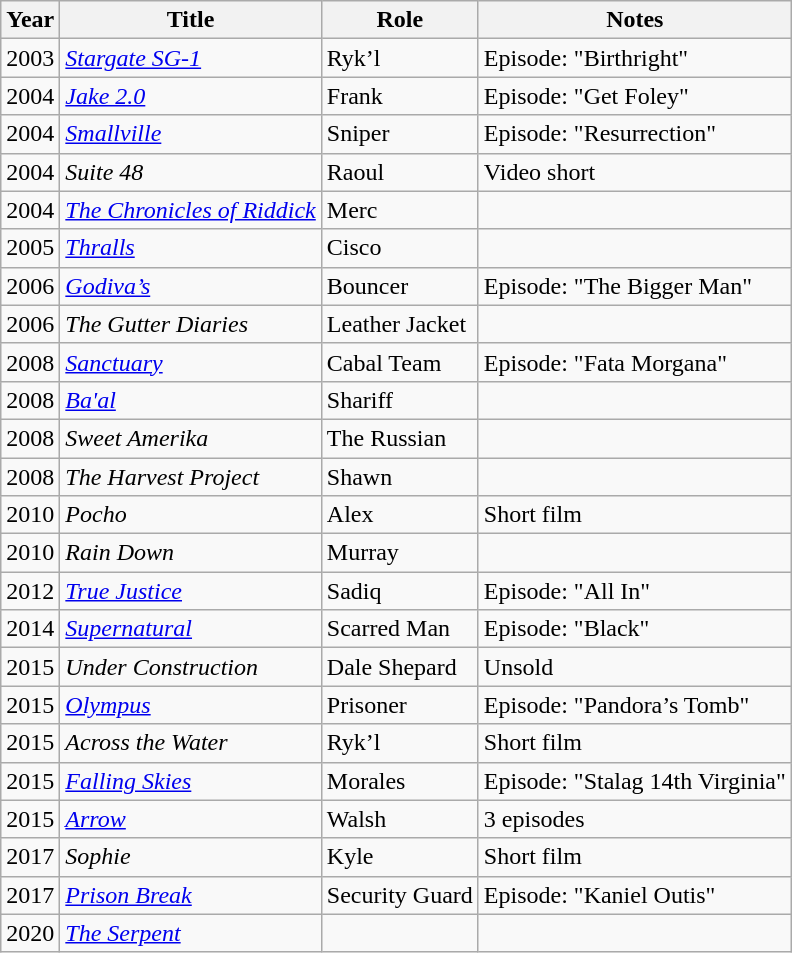<table class="wikitable sortable">
<tr>
<th>Year</th>
<th>Title</th>
<th>Role</th>
<th class="unsortable">Notes</th>
</tr>
<tr>
<td>2003</td>
<td><em><a href='#'>Stargate SG-1</a></em></td>
<td>Ryk’l</td>
<td>Episode: "Birthright"</td>
</tr>
<tr>
<td>2004</td>
<td><em><a href='#'>Jake 2.0</a></em></td>
<td>Frank</td>
<td>Episode: "Get Foley"</td>
</tr>
<tr>
<td>2004</td>
<td><em><a href='#'>Smallville</a></em></td>
<td>Sniper</td>
<td>Episode: "Resurrection"</td>
</tr>
<tr>
<td>2004</td>
<td><em>Suite 48</em></td>
<td>Raoul</td>
<td>Video short</td>
</tr>
<tr>
<td>2004</td>
<td><em><a href='#'>The Chronicles of Riddick</a></em></td>
<td>Merc</td>
<td></td>
</tr>
<tr>
<td>2005</td>
<td><em><a href='#'>Thralls</a></em></td>
<td>Cisco</td>
<td></td>
</tr>
<tr>
<td>2006</td>
<td><em><a href='#'>Godiva’s</a></em></td>
<td>Bouncer</td>
<td>Episode: "The Bigger Man"</td>
</tr>
<tr>
<td>2006</td>
<td><em>The Gutter Diaries</em></td>
<td>Leather Jacket</td>
<td></td>
</tr>
<tr>
<td>2008</td>
<td><em><a href='#'>Sanctuary</a></em></td>
<td>Cabal Team</td>
<td>Episode: "Fata Morgana"</td>
</tr>
<tr>
<td>2008</td>
<td><em><a href='#'>Ba'al</a></em></td>
<td>Shariff</td>
<td></td>
</tr>
<tr>
<td>2008</td>
<td><em>Sweet Amerika</em></td>
<td>The Russian</td>
<td></td>
</tr>
<tr>
<td>2008</td>
<td><em>The Harvest Project</em></td>
<td>Shawn</td>
<td></td>
</tr>
<tr>
<td>2010</td>
<td><em>Pocho</em></td>
<td>Alex</td>
<td>Short film</td>
</tr>
<tr>
<td>2010</td>
<td><em>Rain Down</em></td>
<td>Murray</td>
<td></td>
</tr>
<tr>
<td>2012</td>
<td><em><a href='#'>True Justice</a></em></td>
<td>Sadiq</td>
<td>Episode: "All In"</td>
</tr>
<tr>
<td>2014</td>
<td><em><a href='#'>Supernatural</a></em></td>
<td>Scarred Man</td>
<td>Episode: "Black"</td>
</tr>
<tr>
<td>2015</td>
<td><em>Under Construction</em></td>
<td>Dale Shepard</td>
<td>Unsold</td>
</tr>
<tr>
<td>2015</td>
<td><em><a href='#'>Olympus</a></em></td>
<td>Prisoner</td>
<td>Episode: "Pandora’s Tomb"</td>
</tr>
<tr>
<td>2015</td>
<td><em>Across the Water</em></td>
<td>Ryk’l</td>
<td>Short film</td>
</tr>
<tr>
<td>2015</td>
<td><em><a href='#'>Falling Skies</a></em></td>
<td>Morales</td>
<td>Episode: "Stalag 14th Virginia"</td>
</tr>
<tr>
<td>2015</td>
<td><em><a href='#'>Arrow</a></em></td>
<td>Walsh</td>
<td>3 episodes</td>
</tr>
<tr>
<td>2017</td>
<td><em>Sophie</em></td>
<td>Kyle</td>
<td>Short film</td>
</tr>
<tr>
<td>2017</td>
<td><em><a href='#'>Prison Break</a></em></td>
<td>Security Guard</td>
<td>Episode: "Kaniel Outis"</td>
</tr>
<tr>
<td>2020</td>
<td><a href='#'><em>The Serpent</em></a></td>
<td></td>
<td></td>
</tr>
</table>
